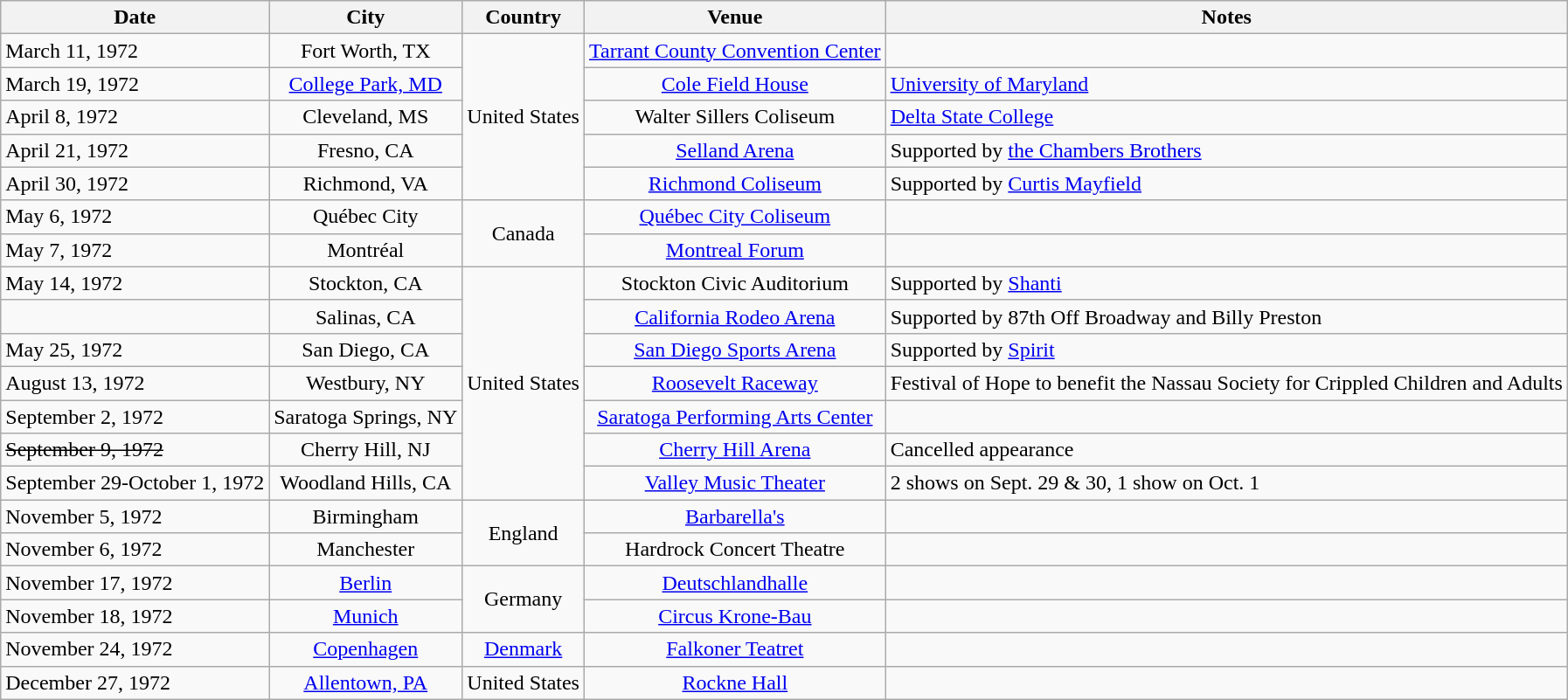<table class="wikitable">
<tr>
<th>Date</th>
<th>City</th>
<th>Country</th>
<th>Venue</th>
<th>Notes</th>
</tr>
<tr>
<td>March 11, 1972</td>
<td align="center">Fort Worth, TX</td>
<td rowspan="5" align="center">United States</td>
<td align="center"><a href='#'>Tarrant County Convention Center</a></td>
<td></td>
</tr>
<tr>
<td>March 19, 1972</td>
<td align="center"><a href='#'>College Park, MD</a></td>
<td align="center"><a href='#'>Cole Field House</a></td>
<td><a href='#'>University of Maryland</a></td>
</tr>
<tr>
<td>April 8, 1972</td>
<td align="center">Cleveland, MS</td>
<td align="center">Walter Sillers Coliseum</td>
<td><a href='#'>Delta State College</a></td>
</tr>
<tr>
<td>April 21, 1972</td>
<td align="center">Fresno, CA</td>
<td align="center"><a href='#'>Selland Arena</a></td>
<td>Supported by <a href='#'>the Chambers Brothers</a></td>
</tr>
<tr>
<td>April 30, 1972</td>
<td align="center">Richmond, VA</td>
<td align="center"><a href='#'>Richmond Coliseum</a></td>
<td>Supported by <a href='#'>Curtis Mayfield</a></td>
</tr>
<tr>
<td>May 6, 1972</td>
<td align="center">Québec City</td>
<td align="center" rowspan="2">Canada</td>
<td align="center"><a href='#'>Québec City Coliseum</a></td>
<td></td>
</tr>
<tr>
<td>May 7, 1972</td>
<td align="center">Montréal</td>
<td align="center"><a href='#'>Montreal Forum</a></td>
<td></td>
</tr>
<tr>
<td>May 14, 1972</td>
<td align="center">Stockton, CA</td>
<td align="center" rowspan="7">United States</td>
<td align="center">Stockton Civic Auditorium</td>
<td>Supported by <a href='#'>Shanti</a></td>
</tr>
<tr>
<td></td>
<td align="center">Salinas, CA</td>
<td align="center"><a href='#'>California Rodeo Arena</a></td>
<td>Supported by 87th Off Broadway and Billy Preston</td>
</tr>
<tr>
<td>May 25, 1972</td>
<td align="center">San Diego, CA</td>
<td align="center"><a href='#'>San Diego Sports Arena</a></td>
<td>Supported by <a href='#'>Spirit</a></td>
</tr>
<tr>
<td>August 13, 1972</td>
<td align="center">Westbury, NY</td>
<td align="center"><a href='#'>Roosevelt Raceway</a></td>
<td>Festival of Hope to benefit the Nassau Society for Crippled Children and Adults</td>
</tr>
<tr>
<td>September 2, 1972</td>
<td align="center">Saratoga Springs, NY</td>
<td align="center"><a href='#'>Saratoga Performing Arts Center</a></td>
<td></td>
</tr>
<tr>
<td><s>September 9, 1972</s></td>
<td align="center">Cherry Hill, NJ</td>
<td align="center"><a href='#'>Cherry Hill Arena</a></td>
<td>Cancelled appearance</td>
</tr>
<tr>
<td>September 29-October 1, 1972</td>
<td align="center">Woodland Hills, CA</td>
<td align="center"><a href='#'>Valley Music Theater</a></td>
<td>2 shows on Sept. 29 & 30, 1 show on Oct. 1</td>
</tr>
<tr>
<td>November 5, 1972</td>
<td align="center">Birmingham</td>
<td align="center" rowspan="2">England</td>
<td align="center"><a href='#'>Barbarella's</a></td>
<td></td>
</tr>
<tr>
<td>November 6, 1972</td>
<td align="center">Manchester</td>
<td align="center">Hardrock Concert Theatre</td>
<td></td>
</tr>
<tr>
<td>November 17, 1972</td>
<td align="center"><a href='#'>Berlin</a></td>
<td align="center" rowspan="2">Germany</td>
<td align="center"><a href='#'>Deutschlandhalle</a></td>
<td></td>
</tr>
<tr>
<td>November 18, 1972</td>
<td align="center"><a href='#'>Munich</a></td>
<td align="center"><a href='#'>Circus Krone-Bau</a></td>
<td></td>
</tr>
<tr>
<td>November 24, 1972</td>
<td align="center"><a href='#'>Copenhagen</a></td>
<td align="center"><a href='#'>Denmark</a></td>
<td align="center"><a href='#'>Falkoner Teatret</a></td>
<td></td>
</tr>
<tr>
<td>December 27, 1972</td>
<td align="center"><a href='#'>Allentown, PA</a></td>
<td align="center">United States</td>
<td align="center"><a href='#'>Rockne Hall</a></td>
<td></td>
</tr>
</table>
